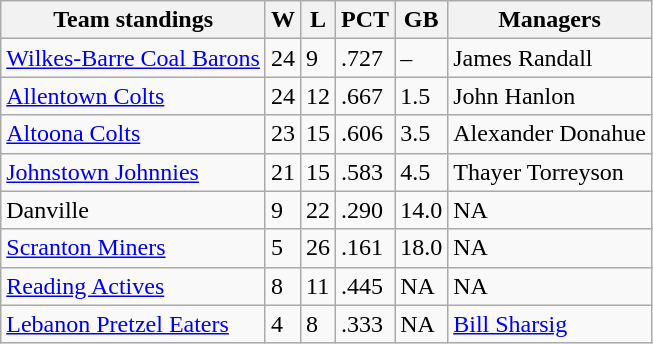<table class="wikitable">
<tr>
<th>Team standings</th>
<th>W</th>
<th>L</th>
<th>PCT</th>
<th>GB</th>
<th>Managers</th>
</tr>
<tr>
<td><a href='#'>Wilkes-Barre Coal Barons</a></td>
<td>24</td>
<td>9</td>
<td>.727</td>
<td>–</td>
<td>James Randall</td>
</tr>
<tr>
<td><a href='#'>Allentown Colts</a></td>
<td>24</td>
<td>12</td>
<td>.667</td>
<td>1.5</td>
<td>John Hanlon</td>
</tr>
<tr>
<td><a href='#'>Altoona Colts</a></td>
<td>23</td>
<td>15</td>
<td>.606</td>
<td>3.5</td>
<td>Alexander Donahue</td>
</tr>
<tr>
<td><a href='#'>Johnstown Johnnies</a></td>
<td>21</td>
<td>15</td>
<td>.583</td>
<td>4.5</td>
<td>Thayer Torreyson</td>
</tr>
<tr>
<td>Danville</td>
<td>9</td>
<td>22</td>
<td>.290</td>
<td>14.0</td>
<td>NA</td>
</tr>
<tr>
<td><a href='#'>Scranton Miners</a></td>
<td>5</td>
<td>26</td>
<td>.161</td>
<td>18.0</td>
<td>NA</td>
</tr>
<tr>
<td><a href='#'>Reading Actives</a></td>
<td>8</td>
<td>11</td>
<td>.445</td>
<td>NA</td>
<td>NA</td>
</tr>
<tr>
<td><a href='#'>Lebanon Pretzel Eaters</a></td>
<td>4</td>
<td>8</td>
<td>.333</td>
<td>NA</td>
<td><a href='#'>Bill Sharsig</a></td>
</tr>
</table>
